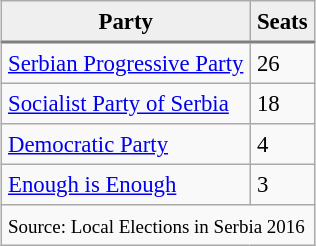<table border="1" cellpadding="4" cellspacing="0" style="margin: 10px 0 10px 25px; background: #f9f9f9; border: 1px #AAA solid; border-collapse: collapse; font-size: 95%; float: center;">
<tr>
<th style="background: #efefef; border-bottom: 2px solid gray;">Party</th>
<th style="background: #efefef; border-bottom: 2px solid gray;">Seats</th>
</tr>
<tr>
<td><a href='#'>Serbian Progressive Party</a></td>
<td>26</td>
</tr>
<tr>
<td><a href='#'>Socialist Party of Serbia</a></td>
<td>18</td>
</tr>
<tr>
<td><a href='#'>Democratic Party</a></td>
<td>4</td>
</tr>
<tr>
<td><a href='#'>Enough is Enough</a></td>
<td>3</td>
</tr>
<tr>
<td colspan="5"><small>Source: Local Elections in Serbia 2016</small></td>
</tr>
</table>
